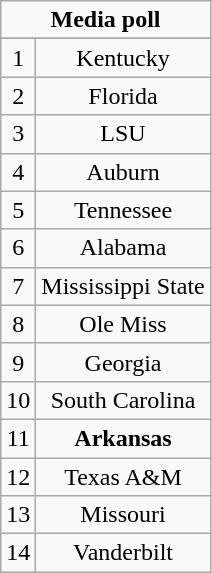<table class="wikitable">
<tr align="center">
<td align="center" Colspan="3"><strong>Media poll</strong></td>
</tr>
<tr align="center">
</tr>
<tr align="center">
<td>1</td>
<td>Kentucky</td>
</tr>
<tr align="center">
<td>2</td>
<td>Florida</td>
</tr>
<tr align="center">
<td>3</td>
<td>LSU</td>
</tr>
<tr align="center">
<td>4</td>
<td>Auburn</td>
</tr>
<tr align="center">
<td>5</td>
<td>Tennessee</td>
</tr>
<tr align="center">
<td>6</td>
<td>Alabama</td>
</tr>
<tr align="center">
<td>7</td>
<td>Mississippi State</td>
</tr>
<tr align="center">
<td>8</td>
<td>Ole Miss</td>
</tr>
<tr align="center">
<td>9</td>
<td>Georgia</td>
</tr>
<tr align="center">
<td>10</td>
<td>South Carolina</td>
</tr>
<tr align="center">
<td>11</td>
<td><strong>Arkansas</strong></td>
</tr>
<tr align="center">
<td>12</td>
<td>Texas A&M</td>
</tr>
<tr align="center">
<td>13</td>
<td>Missouri</td>
</tr>
<tr align="center">
<td>14</td>
<td>Vanderbilt</td>
</tr>
</table>
